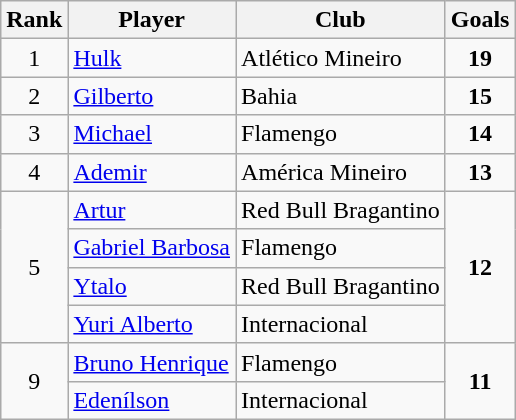<table class="wikitable" style="text-align:center">
<tr>
<th>Rank</th>
<th>Player</th>
<th>Club</th>
<th>Goals</th>
</tr>
<tr>
<td>1</td>
<td align="left"> <a href='#'>Hulk</a></td>
<td align="left">Atlético Mineiro</td>
<td><strong>19</strong></td>
</tr>
<tr>
<td>2</td>
<td align="left"> <a href='#'>Gilberto</a></td>
<td align="left">Bahia</td>
<td><strong>15</strong></td>
</tr>
<tr>
<td>3</td>
<td align="left"> <a href='#'>Michael</a></td>
<td align="left">Flamengo</td>
<td><strong>14</strong></td>
</tr>
<tr>
<td>4</td>
<td align="left"> <a href='#'>Ademir</a></td>
<td align="left">América Mineiro</td>
<td><strong>13</strong></td>
</tr>
<tr>
<td rowspan="4">5</td>
<td align="left"> <a href='#'>Artur</a></td>
<td align="left">Red Bull Bragantino</td>
<td rowspan="4"><strong>12</strong></td>
</tr>
<tr>
<td align="left"> <a href='#'>Gabriel Barbosa</a></td>
<td align="left">Flamengo</td>
</tr>
<tr>
<td align="left"> <a href='#'>Ytalo</a></td>
<td align="left">Red Bull Bragantino</td>
</tr>
<tr>
<td align="left"> <a href='#'>Yuri Alberto</a></td>
<td align="left">Internacional</td>
</tr>
<tr>
<td rowspan="2">9</td>
<td align="left"> <a href='#'>Bruno Henrique</a></td>
<td align="left">Flamengo</td>
<td rowspan="2"><strong>11</strong></td>
</tr>
<tr>
<td align="left"> <a href='#'>Edenílson</a></td>
<td align="left">Internacional</td>
</tr>
</table>
